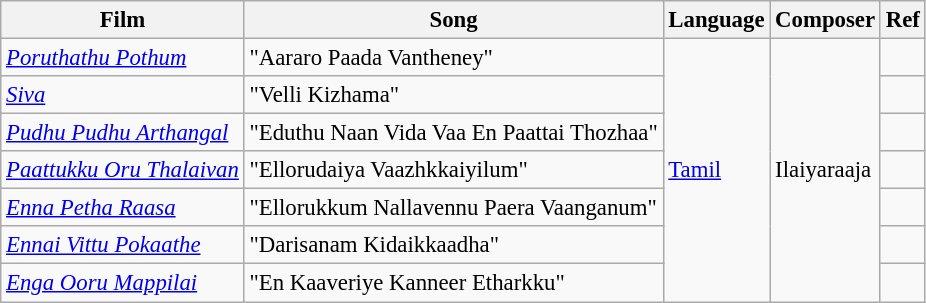<table class="wikitable sortable" style="font-size:95%;">
<tr>
<th>Film</th>
<th>Song</th>
<th>Language</th>
<th>Composer</th>
<th>Ref</th>
</tr>
<tr>
<td><em><a href='#'>Poruthathu Pothum</a></em></td>
<td>"Aararo Paada Vantheney"</td>
<td rowspan="7"><a href='#'>Tamil</a></td>
<td rowspan="7">Ilaiyaraaja</td>
<td></td>
</tr>
<tr>
<td><em><a href='#'>Siva</a></em></td>
<td>"Velli Kizhama"</td>
<td></td>
</tr>
<tr>
<td><em><a href='#'>Pudhu Pudhu Arthangal</a></em></td>
<td>"Eduthu Naan Vida Vaa En Paattai Thozhaa"</td>
<td></td>
</tr>
<tr>
<td><em><a href='#'>Paattukku Oru Thalaivan</a></em></td>
<td>"Ellorudaiya Vaazhkkaiyilum"</td>
<td></td>
</tr>
<tr>
<td><em><a href='#'>Enna Petha Raasa</a></em></td>
<td>"Ellorukkum Nallavennu Paera Vaanganum"</td>
<td></td>
</tr>
<tr>
<td><em><a href='#'>Ennai Vittu Pokaathe</a></em></td>
<td>"Darisanam Kidaikkaadha"</td>
<td></td>
</tr>
<tr>
<td><em><a href='#'>Enga Ooru Mappilai</a></em></td>
<td>"En Kaaveriye Kanneer Etharkku"</td>
<td></td>
</tr>
</table>
